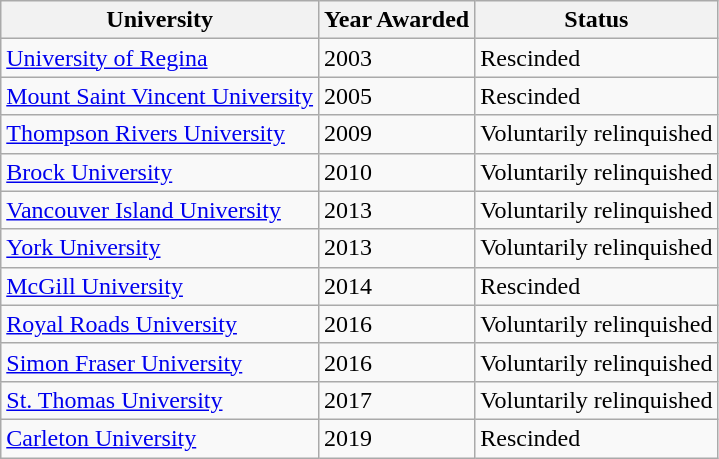<table class="wikitable sortable">
<tr>
<th>University</th>
<th>Year Awarded</th>
<th>Status</th>
</tr>
<tr>
<td><a href='#'>University of Regina</a></td>
<td>2003</td>
<td>Rescinded</td>
</tr>
<tr>
<td><a href='#'>Mount Saint Vincent University</a></td>
<td>2005</td>
<td>Rescinded</td>
</tr>
<tr>
<td><a href='#'>Thompson Rivers University</a></td>
<td>2009</td>
<td>Voluntarily relinquished</td>
</tr>
<tr>
<td><a href='#'>Brock University</a></td>
<td>2010</td>
<td>Voluntarily relinquished</td>
</tr>
<tr>
<td><a href='#'>Vancouver Island University</a></td>
<td>2013</td>
<td>Voluntarily relinquished</td>
</tr>
<tr>
<td><a href='#'>York University</a></td>
<td>2013</td>
<td>Voluntarily relinquished</td>
</tr>
<tr>
<td><a href='#'>McGill University</a></td>
<td>2014</td>
<td>Rescinded</td>
</tr>
<tr>
<td><a href='#'>Royal Roads University</a></td>
<td>2016</td>
<td>Voluntarily relinquished</td>
</tr>
<tr>
<td><a href='#'>Simon Fraser University</a></td>
<td>2016</td>
<td>Voluntarily relinquished</td>
</tr>
<tr>
<td><a href='#'>St. Thomas University</a></td>
<td>2017</td>
<td>Voluntarily relinquished</td>
</tr>
<tr>
<td><a href='#'>Carleton University</a></td>
<td>2019</td>
<td>Rescinded</td>
</tr>
</table>
